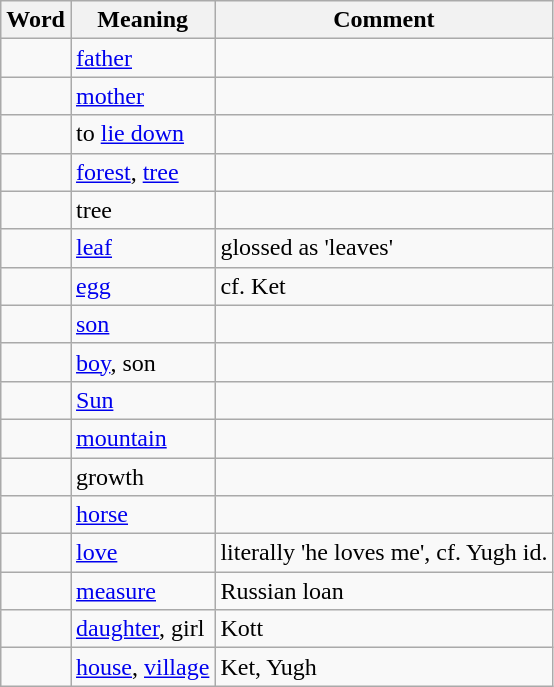<table class="wikitable">
<tr>
<th>Word</th>
<th>Meaning</th>
<th>Comment</th>
</tr>
<tr>
<td></td>
<td><a href='#'>father</a></td>
<td></td>
</tr>
<tr>
<td></td>
<td><a href='#'>mother</a></td>
<td></td>
</tr>
<tr>
<td></td>
<td>to <a href='#'>lie down</a></td>
<td></td>
</tr>
<tr>
<td></td>
<td><a href='#'>forest</a>, <a href='#'>tree</a></td>
<td></td>
</tr>
<tr>
<td></td>
<td>tree</td>
<td></td>
</tr>
<tr>
<td></td>
<td><a href='#'>leaf</a></td>
<td>glossed as 'leaves'</td>
</tr>
<tr>
<td></td>
<td><a href='#'>egg</a></td>
<td>cf. Ket </td>
</tr>
<tr>
<td></td>
<td><a href='#'>son</a></td>
<td></td>
</tr>
<tr>
<td></td>
<td><a href='#'>boy</a>, son</td>
<td></td>
</tr>
<tr>
<td></td>
<td><a href='#'>Sun</a></td>
<td></td>
</tr>
<tr>
<td></td>
<td><a href='#'>mountain</a></td>
<td></td>
</tr>
<tr>
<td></td>
<td>growth</td>
<td></td>
</tr>
<tr>
<td></td>
<td><a href='#'>horse</a></td>
<td></td>
</tr>
<tr>
<td></td>
<td><a href='#'>love</a></td>
<td>literally 'he loves me', cf. Yugh  id.</td>
</tr>
<tr>
<td></td>
<td><a href='#'>measure</a></td>
<td>Russian loan</td>
</tr>
<tr>
<td></td>
<td><a href='#'>daughter</a>, girl</td>
<td>Kott </td>
</tr>
<tr>
<td></td>
<td><a href='#'>house</a>, <a href='#'>village</a></td>
<td>Ket, Yugh </td>
</tr>
</table>
